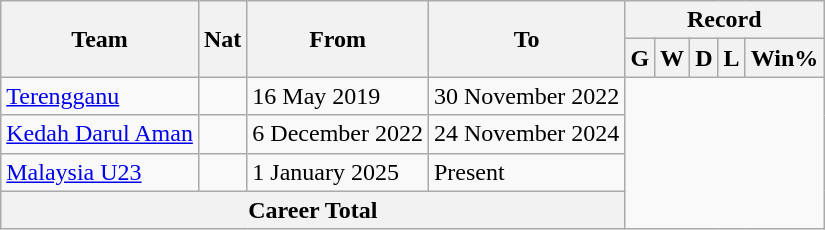<table class="wikitable" style="text-align: center">
<tr>
<th rowspan=2>Team</th>
<th rowspan=2>Nat</th>
<th rowspan=2>From</th>
<th rowspan=2>To</th>
<th colspan=5>Record</th>
</tr>
<tr>
<th>G</th>
<th>W</th>
<th>D</th>
<th>L</th>
<th>Win%</th>
</tr>
<tr>
<td align="left"><a href='#'>Terengganu</a></td>
<td></td>
<td align="left">16 May 2019</td>
<td align="left">30 November 2022<br></td>
</tr>
<tr>
<td align="left"><a href='#'>Kedah Darul Aman</a></td>
<td></td>
<td align="left">6 December 2022</td>
<td align="left">24 November 2024<br></td>
</tr>
<tr>
<td align="left"><a href='#'>Malaysia U23</a></td>
<td></td>
<td align="left">1 January 2025</td>
<td align="left">Present<br></td>
</tr>
<tr>
<th colspan="4">Career Total<br></th>
</tr>
</table>
